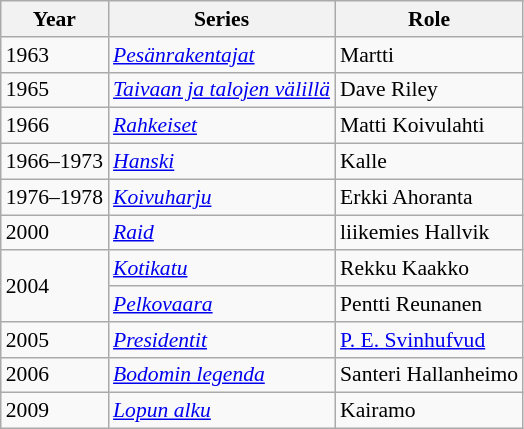<table class="wikitable" style="font-size:90%;">
<tr>
<th>Year</th>
<th>Series</th>
<th>Role</th>
</tr>
<tr>
<td>1963</td>
<td><em><a href='#'>Pesänrakentajat</a></em></td>
<td>Martti</td>
</tr>
<tr>
<td>1965</td>
<td><em><a href='#'>Taivaan ja talojen välillä</a></em></td>
<td>Dave Riley</td>
</tr>
<tr>
<td>1966</td>
<td><em><a href='#'>Rahkeiset</a></em></td>
<td>Matti Koivulahti</td>
</tr>
<tr>
<td>1966–1973</td>
<td><em><a href='#'>Hanski</a></em></td>
<td>Kalle</td>
</tr>
<tr>
<td>1976–1978</td>
<td><em><a href='#'>Koivuharju</a></em></td>
<td>Erkki Ahoranta</td>
</tr>
<tr>
<td>2000</td>
<td><em><a href='#'>Raid</a></em></td>
<td>liikemies Hallvik</td>
</tr>
<tr>
<td rowspan="2">2004</td>
<td><em><a href='#'>Kotikatu</a></em></td>
<td>Rekku Kaakko</td>
</tr>
<tr>
<td><em><a href='#'>Pelkovaara</a></em></td>
<td>Pentti Reunanen</td>
</tr>
<tr>
<td>2005</td>
<td><em><a href='#'>Presidentit</a></em></td>
<td><a href='#'>P. E. Svinhufvud</a></td>
</tr>
<tr>
<td>2006</td>
<td><em><a href='#'>Bodomin legenda</a></em></td>
<td>Santeri Hallanheimo</td>
</tr>
<tr>
<td>2009</td>
<td><em><a href='#'>Lopun alku</a></em></td>
<td>Kairamo</td>
</tr>
</table>
